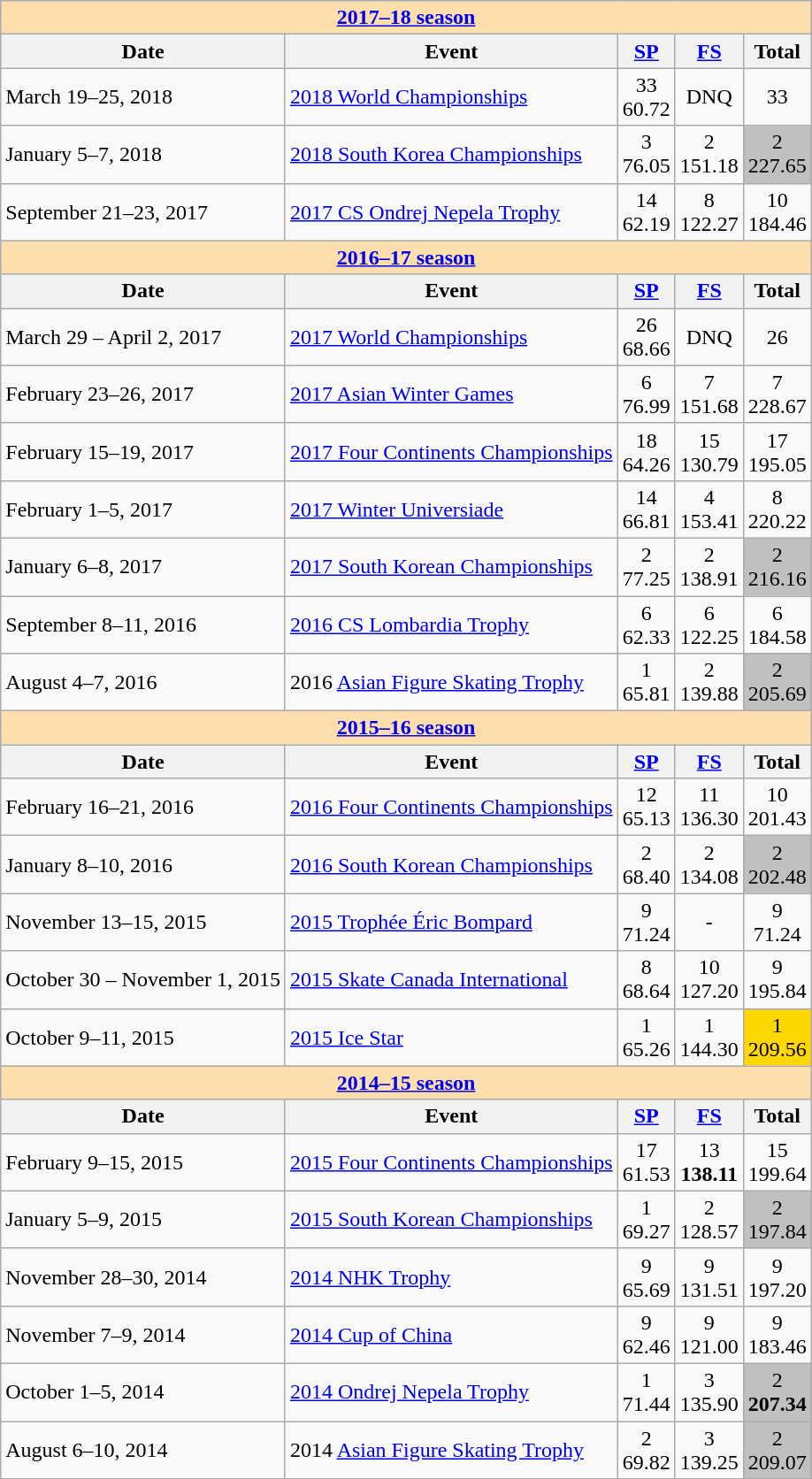<table class="wikitable">
<tr>
<td style="background-color: #ffdead;" colspan=5 align=center><strong><a href='#'>2017–18 season</a></strong></td>
</tr>
<tr>
<th>Date</th>
<th>Event</th>
<th><a href='#'>SP</a></th>
<th><a href='#'>FS</a></th>
<th>Total</th>
</tr>
<tr>
<td>March 19–25, 2018</td>
<td><a href='#'>2018 World Championships</a></td>
<td align=center>33 <br> 60.72</td>
<td align=center>DNQ</td>
<td align=center>33</td>
</tr>
<tr>
<td>January 5–7, 2018</td>
<td><a href='#'>2018 South Korea Championships</a></td>
<td align=center>3 <br> 76.05</td>
<td align=center>2 <br> 151.18</td>
<td align=center bgcolor=silver>2 <br> 227.65</td>
</tr>
<tr>
<td>September 21–23, 2017</td>
<td><a href='#'>2017 CS Ondrej Nepela Trophy</a></td>
<td align=center>14 <br> 62.19</td>
<td align=center>8 <br> 122.27</td>
<td align=center>10 <br> 184.46</td>
</tr>
<tr>
<td style="background-color: #ffdead;" colspan=5 align=center><strong><a href='#'>2016–17 season</a></strong></td>
</tr>
<tr>
<th>Date</th>
<th>Event</th>
<th><a href='#'>SP</a></th>
<th><a href='#'>FS</a></th>
<th>Total</th>
</tr>
<tr>
<td>March 29 – April 2, 2017</td>
<td><a href='#'>2017 World Championships</a></td>
<td align=center>26 <br> 68.66</td>
<td align=center>DNQ <br></td>
<td align=center>26</td>
</tr>
<tr>
<td>February 23–26, 2017</td>
<td><a href='#'>2017 Asian Winter Games</a></td>
<td align=center>6 <br> 76.99</td>
<td align=center>7 <br> 151.68</td>
<td align=center>7 <br> 228.67</td>
</tr>
<tr>
<td>February 15–19, 2017</td>
<td><a href='#'>2017 Four Continents Championships</a></td>
<td align=center>18 <br> 64.26</td>
<td align=center>15 <br> 130.79</td>
<td align=center>17 <br> 195.05</td>
</tr>
<tr>
<td>February 1–5, 2017</td>
<td><a href='#'>2017 Winter Universiade</a></td>
<td align=center>14 <br> 66.81</td>
<td align=center>4 <br> 153.41</td>
<td align=center>8 <br> 220.22</td>
</tr>
<tr>
<td>January 6–8, 2017</td>
<td><a href='#'>2017 South Korean Championships</a></td>
<td align=center>2 <br> 77.25</td>
<td align=center>2 <br> 138.91</td>
<td align=center bgcolor=silver>2 <br> 216.16</td>
</tr>
<tr>
<td>September 8–11, 2016</td>
<td><a href='#'>2016 CS Lombardia Trophy</a></td>
<td align=center>6 <br> 62.33</td>
<td align=center>6 <br> 122.25</td>
<td align=center>6 <br> 184.58</td>
</tr>
<tr>
<td>August 4–7, 2016</td>
<td>2016 <a href='#'>Asian Figure Skating Trophy</a></td>
<td align=center>1 <br> 65.81</td>
<td align=center>2 <br> 139.88</td>
<td align=center bgcolor=silver>2 <br> 205.69</td>
</tr>
<tr>
<td style="background-color: #ffdead; " colspan=5 align=center><strong><a href='#'>2015–16 season</a></strong></td>
</tr>
<tr>
<th>Date</th>
<th>Event</th>
<th><a href='#'>SP</a></th>
<th><a href='#'>FS</a></th>
<th>Total</th>
</tr>
<tr>
<td>February 16–21, 2016</td>
<td><a href='#'>2016 Four Continents Championships</a></td>
<td align=center>12 <br> 65.13</td>
<td align=center>11 <br> 136.30</td>
<td align=center>10 <br> 201.43</td>
</tr>
<tr>
<td>January 8–10, 2016</td>
<td><a href='#'>2016 South Korean Championships</a></td>
<td align=center>2 <br> 68.40</td>
<td align=center>2 <br> 134.08</td>
<td align=center bgcolor=silver>2 <br> 202.48</td>
</tr>
<tr>
<td>November 13–15, 2015</td>
<td><a href='#'>2015 Trophée Éric Bompard</a></td>
<td align=center>9 <br> 71.24</td>
<td align=center>-</td>
<td align=center>9 <br> 71.24</td>
</tr>
<tr>
<td>October 30 – November 1, 2015</td>
<td><a href='#'>2015 Skate Canada International</a></td>
<td align=center>8 <br> 68.64</td>
<td align=center>10 <br> 127.20</td>
<td align=center>9 <br> 195.84</td>
</tr>
<tr>
<td>October 9–11, 2015</td>
<td><a href='#'>2015 Ice Star</a></td>
<td align=center>1 <br> 65.26</td>
<td align=center>1 <br> 144.30</td>
<td align=center bgcolor=gold>1 <br> 209.56</td>
</tr>
<tr>
<td style="background-color: #ffdead;" colspan=5 align=center><strong><a href='#'>2014–15 season</a></strong></td>
</tr>
<tr>
<th>Date</th>
<th>Event</th>
<th><a href='#'>SP</a></th>
<th><a href='#'>FS</a></th>
<th>Total</th>
</tr>
<tr>
<td>February 9–15, 2015</td>
<td><a href='#'>2015 Four Continents Championships</a></td>
<td align=center>17 <br> 61.53</td>
<td align=center>13 <br> <strong>138.11</strong></td>
<td align=center>15 <br> 199.64</td>
</tr>
<tr>
<td>January 5–9, 2015</td>
<td><a href='#'>2015 South Korean Championships</a></td>
<td align=center>1 <br> 69.27</td>
<td align=center>2 <br> 128.57</td>
<td align=center bgcolor=silver>2 <br> 197.84</td>
</tr>
<tr>
<td>November 28–30, 2014</td>
<td><a href='#'>2014 NHK Trophy</a></td>
<td align=center>9 <br> 65.69</td>
<td align=center>9 <br> 131.51</td>
<td align=center>9 <br> 197.20</td>
</tr>
<tr>
<td>November 7–9, 2014</td>
<td><a href='#'>2014 Cup of China</a></td>
<td align=center>9 <br> 62.46</td>
<td align=center>9 <br> 121.00</td>
<td align=center>9 <br> 183.46</td>
</tr>
<tr>
<td>October 1–5, 2014</td>
<td><a href='#'>2014 Ondrej Nepela Trophy</a></td>
<td align=center>1 <br> 71.44</td>
<td align=center>3 <br> 135.90</td>
<td align=center bgcolor=silver>2 <br> <strong>207.34</strong></td>
</tr>
<tr>
<td>August 6–10, 2014</td>
<td>2014 <a href='#'>Asian Figure Skating Trophy</a></td>
<td align=center>2 <br> 69.82</td>
<td align=center>3 <br> 139.25</td>
<td align=center bgcolor=silver>2 <br> 209.07</td>
</tr>
</table>
